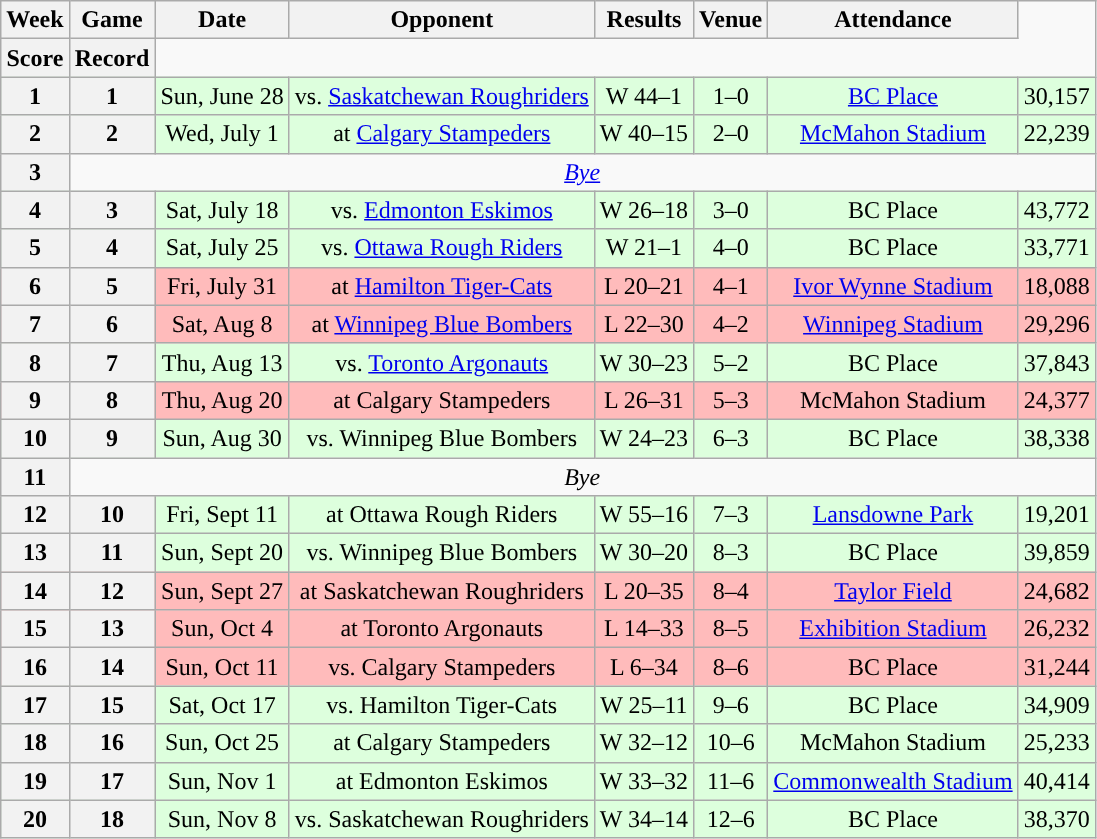<table class="wikitable" style="text-align:center">
<tr>
<th>Week</th>
<th>Game</th>
<th>Date</th>
<th>Opponent</th>
<th>Results</th>
<th>Venue</th>
<th>Attendance</th>
</tr>
<tr>
<th>Score</th>
<th>Record</th>
</tr>
<tr style="background:#ddffdd">
<th>1</th>
<th>1</th>
<td>Sun, June 28</td>
<td>vs. <a href='#'>Saskatchewan Roughriders</a></td>
<td>W 44–1</td>
<td>1–0</td>
<td><a href='#'>BC Place</a></td>
<td>30,157</td>
</tr>
<tr style="background:#ddffdd">
<th>2</th>
<th>2</th>
<td>Wed, July 1</td>
<td>at <a href='#'>Calgary Stampeders</a></td>
<td>W 40–15</td>
<td>2–0</td>
<td><a href='#'>McMahon Stadium</a></td>
<td>22,239</td>
</tr>
<tr>
<th>3</th>
<td colspan=7><em><a href='#'>Bye</a></em></td>
</tr>
<tr style="background:#ddffdd">
<th>4</th>
<th>3</th>
<td>Sat, July 18</td>
<td>vs. <a href='#'>Edmonton Eskimos</a></td>
<td>W 26–18</td>
<td>3–0</td>
<td>BC Place</td>
<td>43,772</td>
</tr>
<tr style="background:#ddffdd">
<th>5</th>
<th>4</th>
<td>Sat, July 25</td>
<td>vs. <a href='#'>Ottawa Rough Riders</a></td>
<td>W 21–1</td>
<td>4–0</td>
<td>BC Place</td>
<td>33,771</td>
</tr>
<tr style="background:#ffbbbb">
<th>6</th>
<th>5</th>
<td>Fri, July 31</td>
<td>at <a href='#'>Hamilton Tiger-Cats</a></td>
<td>L 20–21</td>
<td>4–1</td>
<td><a href='#'>Ivor Wynne Stadium</a></td>
<td>18,088</td>
</tr>
<tr style="background:#ffbbbb">
<th>7</th>
<th>6</th>
<td>Sat, Aug 8</td>
<td>at <a href='#'>Winnipeg Blue Bombers</a></td>
<td>L 22–30</td>
<td>4–2</td>
<td><a href='#'>Winnipeg Stadium</a></td>
<td>29,296</td>
</tr>
<tr style="background:#ddffdd">
<th>8</th>
<th>7</th>
<td>Thu, Aug 13</td>
<td>vs. <a href='#'>Toronto Argonauts</a></td>
<td>W 30–23</td>
<td>5–2</td>
<td>BC Place</td>
<td>37,843</td>
</tr>
<tr style="background:#ffbbbb">
<th>9</th>
<th>8</th>
<td>Thu, Aug 20</td>
<td>at Calgary Stampeders</td>
<td>L 26–31</td>
<td>5–3</td>
<td>McMahon Stadium</td>
<td>24,377</td>
</tr>
<tr style="background:#ddffdd">
<th>10</th>
<th>9</th>
<td>Sun, Aug 30</td>
<td>vs. Winnipeg Blue Bombers</td>
<td>W 24–23</td>
<td>6–3</td>
<td>BC Place</td>
<td>38,338</td>
</tr>
<tr>
<th>11</th>
<td colspan=7><em>Bye</em></td>
</tr>
<tr style="background:#ddffdd">
<th>12</th>
<th>10</th>
<td>Fri, Sept 11</td>
<td>at Ottawa Rough Riders</td>
<td>W 55–16</td>
<td>7–3</td>
<td><a href='#'>Lansdowne Park</a></td>
<td>19,201</td>
</tr>
<tr style="background:#ddffdd">
<th>13</th>
<th>11</th>
<td>Sun, Sept 20</td>
<td>vs. Winnipeg Blue Bombers</td>
<td>W 30–20</td>
<td>8–3</td>
<td>BC Place</td>
<td>39,859</td>
</tr>
<tr style="background:#ffbbbb">
<th>14</th>
<th>12</th>
<td>Sun, Sept 27</td>
<td>at Saskatchewan Roughriders</td>
<td>L 20–35</td>
<td>8–4</td>
<td><a href='#'>Taylor Field</a></td>
<td>24,682</td>
</tr>
<tr style="background:#ffbbbb">
<th>15</th>
<th>13</th>
<td>Sun, Oct 4</td>
<td>at Toronto Argonauts</td>
<td>L 14–33</td>
<td>8–5</td>
<td><a href='#'>Exhibition Stadium</a></td>
<td>26,232</td>
</tr>
<tr style="background:#ffbbbb">
<th>16</th>
<th>14</th>
<td>Sun, Oct 11</td>
<td>vs. Calgary Stampeders</td>
<td>L 6–34</td>
<td>8–6</td>
<td>BC Place</td>
<td>31,244</td>
</tr>
<tr style="background:#ddffdd">
<th>17</th>
<th>15</th>
<td>Sat, Oct 17</td>
<td>vs. Hamilton Tiger-Cats</td>
<td>W 25–11</td>
<td>9–6</td>
<td>BC Place</td>
<td>34,909</td>
</tr>
<tr style="background:#ddffdd">
<th>18</th>
<th>16</th>
<td>Sun, Oct 25</td>
<td>at Calgary Stampeders</td>
<td>W 32–12</td>
<td>10–6</td>
<td>McMahon Stadium</td>
<td>25,233</td>
</tr>
<tr style="background:#ddffdd">
<th>19</th>
<th>17</th>
<td>Sun, Nov 1</td>
<td>at Edmonton Eskimos</td>
<td>W 33–32</td>
<td>11–6</td>
<td><a href='#'>Commonwealth Stadium</a></td>
<td>40,414</td>
</tr>
<tr style="background:#ddffdd">
<th>20</th>
<th>18</th>
<td>Sun, Nov 8</td>
<td>vs. Saskatchewan Roughriders</td>
<td>W 34–14</td>
<td>12–6</td>
<td>BC Place</td>
<td>38,370</td>
</tr>
</table>
